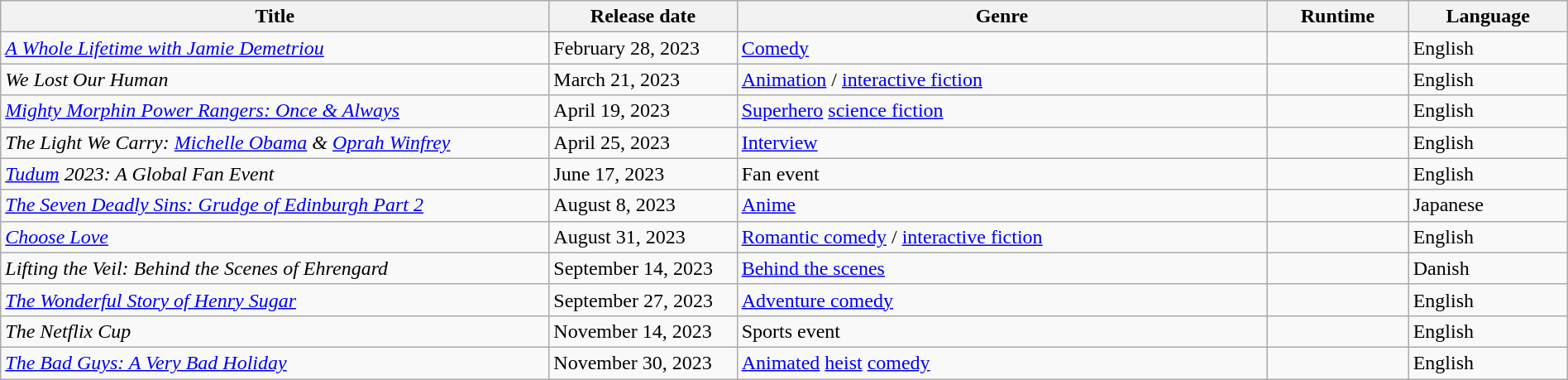<table class="wikitable sortable" style="width:100%">
<tr>
<th style="width:35%;">Title</th>
<th scope="col" style="width:12%;">Release date</th>
<th>Genre</th>
<th>Runtime</th>
<th>Language</th>
</tr>
<tr>
<td><em><a href='#'>A Whole Lifetime with Jamie Demetriou</a></em></td>
<td>February 28, 2023</td>
<td><a href='#'>Comedy</a></td>
<td></td>
<td>English</td>
</tr>
<tr>
<td><em>We Lost Our Human</em></td>
<td>March 21, 2023</td>
<td><a href='#'>Animation</a> / <a href='#'>interactive fiction</a></td>
<td></td>
<td>English</td>
</tr>
<tr>
<td><em><a href='#'>Mighty Morphin Power Rangers: Once & Always</a></em></td>
<td>April 19, 2023</td>
<td><a href='#'>Superhero</a> <a href='#'>science fiction</a></td>
<td></td>
<td>English</td>
</tr>
<tr>
<td><em>The Light We Carry: <a href='#'>Michelle Obama</a> & <a href='#'>Oprah Winfrey</a></em></td>
<td>April 25, 2023</td>
<td><a href='#'>Interview</a></td>
<td></td>
<td>English</td>
</tr>
<tr>
<td><em><a href='#'>Tudum</a> 2023: A Global Fan Event</em></td>
<td>June 17, 2023</td>
<td>Fan event</td>
<td></td>
<td>English</td>
</tr>
<tr>
<td><em><a href='#'>The Seven Deadly Sins: Grudge of Edinburgh Part 2</a></em></td>
<td>August 8, 2023</td>
<td><a href='#'>Anime</a></td>
<td></td>
<td>Japanese</td>
</tr>
<tr>
<td><em><a href='#'>Choose Love</a></em></td>
<td>August 31, 2023</td>
<td><a href='#'>Romantic comedy</a> / <a href='#'>interactive fiction</a></td>
<td></td>
<td>English</td>
</tr>
<tr>
<td><em>Lifting the Veil: Behind the Scenes of Ehrengard</em></td>
<td>September 14, 2023</td>
<td><a href='#'>Behind the scenes</a></td>
<td></td>
<td>Danish</td>
</tr>
<tr>
<td><em><a href='#'>The Wonderful Story of Henry Sugar</a></em></td>
<td>September 27, 2023</td>
<td><a href='#'>Adventure comedy</a></td>
<td></td>
<td>English</td>
</tr>
<tr>
<td><em>The Netflix Cup</em></td>
<td>November 14, 2023</td>
<td>Sports event</td>
<td></td>
<td>English</td>
</tr>
<tr>
<td><em><a href='#'>The Bad Guys: A Very Bad Holiday</a></em></td>
<td>November 30, 2023</td>
<td><a href='#'>Animated</a> <a href='#'>heist</a> <a href='#'>comedy</a></td>
<td></td>
<td>English</td>
</tr>
</table>
